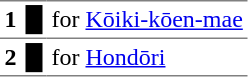<table border="1" cellspacing="0" cellpadding="3" frame="hsides" rules="rows" style="margin-top:.4em; text-align:left">
<tr>
<th>1</th>
<td><span>█</span></td>
<td>for <a href='#'>Kōiki-kōen-mae</a></td>
</tr>
<tr>
<th>2</th>
<td><span>█</span></td>
<td>for <a href='#'>Hondōri</a></td>
</tr>
</table>
